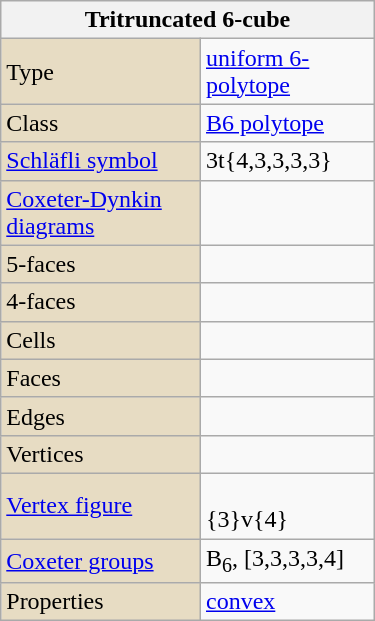<table class="wikitable" align="right" style="margin-left:10px" width="250">
<tr>
<th bgcolor=#e7dcc3 colspan=2>Tritruncated 6-cube</th>
</tr>
<tr>
<td bgcolor=#e7dcc3>Type</td>
<td><a href='#'>uniform 6-polytope</a></td>
</tr>
<tr>
<td bgcolor=#e7dcc3>Class</td>
<td><a href='#'>B6 polytope</a></td>
</tr>
<tr>
<td bgcolor=#e7dcc3><a href='#'>Schläfli symbol</a></td>
<td>3t{4,3,3,3,3}</td>
</tr>
<tr>
<td bgcolor=#e7dcc3><a href='#'>Coxeter-Dynkin diagrams</a></td>
<td></td>
</tr>
<tr>
<td bgcolor=#e7dcc3>5-faces</td>
<td></td>
</tr>
<tr>
<td bgcolor=#e7dcc3>4-faces</td>
<td></td>
</tr>
<tr>
<td bgcolor=#e7dcc3>Cells</td>
<td></td>
</tr>
<tr>
<td bgcolor=#e7dcc3>Faces</td>
<td></td>
</tr>
<tr>
<td bgcolor=#e7dcc3>Edges</td>
<td></td>
</tr>
<tr>
<td bgcolor=#e7dcc3>Vertices</td>
<td></td>
</tr>
<tr>
<td bgcolor=#e7dcc3><a href='#'>Vertex figure</a></td>
<td><br>{3}v{4}</td>
</tr>
<tr>
<td bgcolor=#e7dcc3><a href='#'>Coxeter groups</a></td>
<td>B<sub>6</sub>, [3,3,3,3,4]</td>
</tr>
<tr>
<td bgcolor=#e7dcc3>Properties</td>
<td><a href='#'>convex</a></td>
</tr>
</table>
